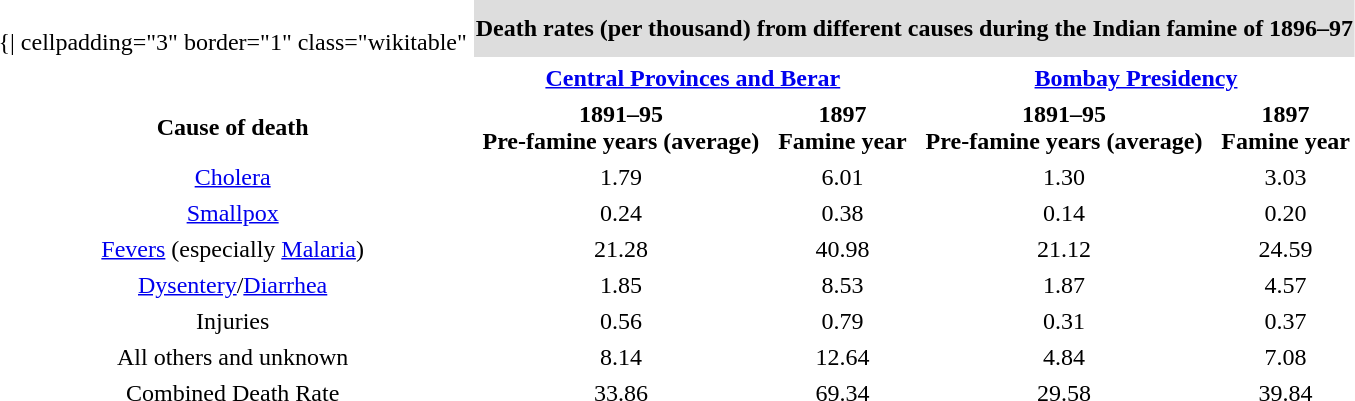<table cellspacing="4">
<tr>
<td valign="top"><br>	{| cellpadding="3" border="1"  class="wikitable"</td>
<th bgcolor="#DDDDDD" colspan="5">Death rates (per thousand) from different causes during the Indian famine of 1896–97</th>
</tr>
<tr>
<th></th>
<th colspan="2"><a href='#'>Central Provinces and Berar</a></th>
<th colspan="2"><a href='#'>Bombay Presidency</a></th>
</tr>
<tr>
<th>Cause of death</th>
<th>1891–95 <br> Pre-famine years (average)</th>
<th>1897 <br> Famine year</th>
<th>1891–95 <br> Pre-famine years (average)</th>
<th>1897 <br> Famine year</th>
</tr>
<tr>
<td align="center"><a href='#'>Cholera</a></td>
<td align="center">1.79</td>
<td align="center">6.01</td>
<td align="center">1.30</td>
<td align="center">3.03</td>
</tr>
<tr>
<td align="center"><a href='#'>Smallpox</a></td>
<td align="center">0.24</td>
<td align="center">0.38</td>
<td align="center">0.14</td>
<td align="center">0.20</td>
</tr>
<tr>
<td align="center"><a href='#'>Fevers</a> (especially <a href='#'>Malaria</a>)</td>
<td align="center">21.28</td>
<td align="center">40.98</td>
<td align="center">21.12</td>
<td align="center">24.59</td>
</tr>
<tr>
<td align="center"><a href='#'>Dysentery</a>/<a href='#'>Diarrhea</a></td>
<td align="center">1.85</td>
<td align="center">8.53</td>
<td align="center">1.87</td>
<td align="center">4.57</td>
</tr>
<tr>
<td align="center">Injuries</td>
<td align="center">0.56</td>
<td align="center">0.79</td>
<td align="center">0.31</td>
<td align="center">0.37</td>
</tr>
<tr>
<td align="center">All others and unknown</td>
<td align="center">8.14</td>
<td align="center">12.64</td>
<td align="center">4.84</td>
<td align="center">7.08</td>
</tr>
<tr>
<td align="center">Combined Death Rate</td>
<td align="center">33.86</td>
<td align="center">69.34</td>
<td align="center">29.58</td>
<td align="center">39.84</td>
</tr>
</table>
